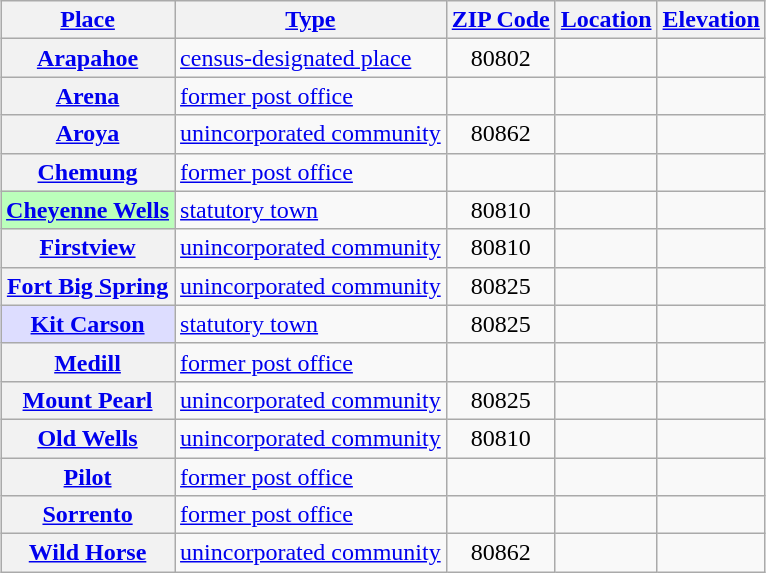<table class="wikitable sortable  plainrowheaders" style="margin:auto;">
<tr>
<th scope=col><a href='#'>Place</a></th>
<th scope=col><a href='#'>Type</a></th>
<th scope=col><a href='#'>ZIP Code</a></th>
<th scope=col><a href='#'>Location</a></th>
<th scope=col><a href='#'>Elevation</a></th>
</tr>
<tr>
<th scope=row><a href='#'>Arapahoe</a></th>
<td><a href='#'>census-designated place</a></td>
<td align=center>80802</td>
<td></td>
<td align=right></td>
</tr>
<tr>
<th scope=row><a href='#'>Arena</a></th>
<td><a href='#'>former post office</a></td>
<td align=center></td>
<td></td>
<td></td>
</tr>
<tr>
<th scope=row><a href='#'>Aroya</a></th>
<td><a href='#'>unincorporated community</a></td>
<td align=center>80862</td>
<td></td>
<td align=right></td>
</tr>
<tr>
<th scope=row><a href='#'>Chemung</a></th>
<td><a href='#'>former post office</a></td>
<td align=center></td>
<td></td>
<td></td>
</tr>
<tr>
<th scope=row style="background:#BBFFBB;"><a href='#'>Cheyenne Wells</a></th>
<td><a href='#'>statutory town</a></td>
<td align=center>80810</td>
<td></td>
<td align=right></td>
</tr>
<tr>
<th scope=row><a href='#'>Firstview</a></th>
<td><a href='#'>unincorporated community</a></td>
<td align=center>80810</td>
<td></td>
<td align=right></td>
</tr>
<tr>
<th scope=row><a href='#'>Fort Big Spring</a></th>
<td><a href='#'>unincorporated community</a></td>
<td align=center>80825</td>
<td></td>
<td align=right></td>
</tr>
<tr>
<th scope=row style="background:#DDDDFF;"><a href='#'>Kit Carson</a></th>
<td><a href='#'>statutory town</a></td>
<td align=center>80825</td>
<td></td>
<td align=right></td>
</tr>
<tr>
<th scope=row><a href='#'>Medill</a></th>
<td><a href='#'>former post office</a></td>
<td align=center></td>
<td></td>
<td></td>
</tr>
<tr>
<th scope=row><a href='#'>Mount Pearl</a></th>
<td><a href='#'>unincorporated community</a></td>
<td align=center>80825</td>
<td></td>
<td align=right></td>
</tr>
<tr>
<th scope=row><a href='#'>Old Wells</a></th>
<td><a href='#'>unincorporated community</a></td>
<td align=center>80810</td>
<td></td>
<td align=right></td>
</tr>
<tr>
<th scope=row><a href='#'>Pilot</a></th>
<td><a href='#'>former post office</a></td>
<td align=center></td>
<td></td>
<td></td>
</tr>
<tr>
<th scope=row><a href='#'>Sorrento</a></th>
<td><a href='#'>former post office</a></td>
<td align=center></td>
<td></td>
<td></td>
</tr>
<tr>
<th scope=row><a href='#'>Wild Horse</a></th>
<td><a href='#'>unincorporated community</a></td>
<td align=center>80862</td>
<td></td>
<td align=right></td>
</tr>
</table>
